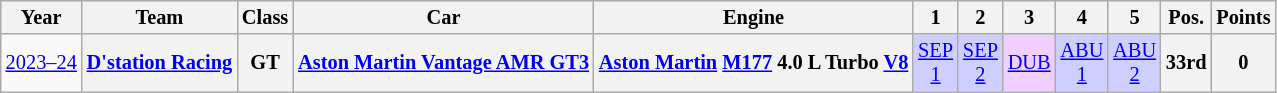<table class="wikitable" style="text-align:center; font-size:85%">
<tr>
<th>Year</th>
<th>Team</th>
<th>Class</th>
<th>Car</th>
<th>Engine</th>
<th>1</th>
<th>2</th>
<th>3</th>
<th>4</th>
<th>5</th>
<th>Pos.</th>
<th>Points</th>
</tr>
<tr>
<td nowrap><a href='#'>2023–24</a></td>
<th nowrap><a href='#'>D'station Racing</a></th>
<th>GT</th>
<th nowrap><a href='#'>Aston Martin Vantage AMR GT3</a></th>
<th nowrap><a href='#'>Aston Martin</a> <a href='#'>M177</a> 4.0 L Turbo <a href='#'>V8</a></th>
<td style="background:#CFCFFF;"><a href='#'>SEP<br>1</a><br></td>
<td style="background:#CFCFFF;"><a href='#'>SEP<br>2</a><br></td>
<td style="background:#EFCFFF;"><a href='#'>DUB</a><br></td>
<td style="background:#CFCFFF;"><a href='#'>ABU<br>1</a><br></td>
<td style="background:#CFCFFF;"><a href='#'>ABU<br>2</a><br></td>
<th>33rd</th>
<th>0</th>
</tr>
</table>
